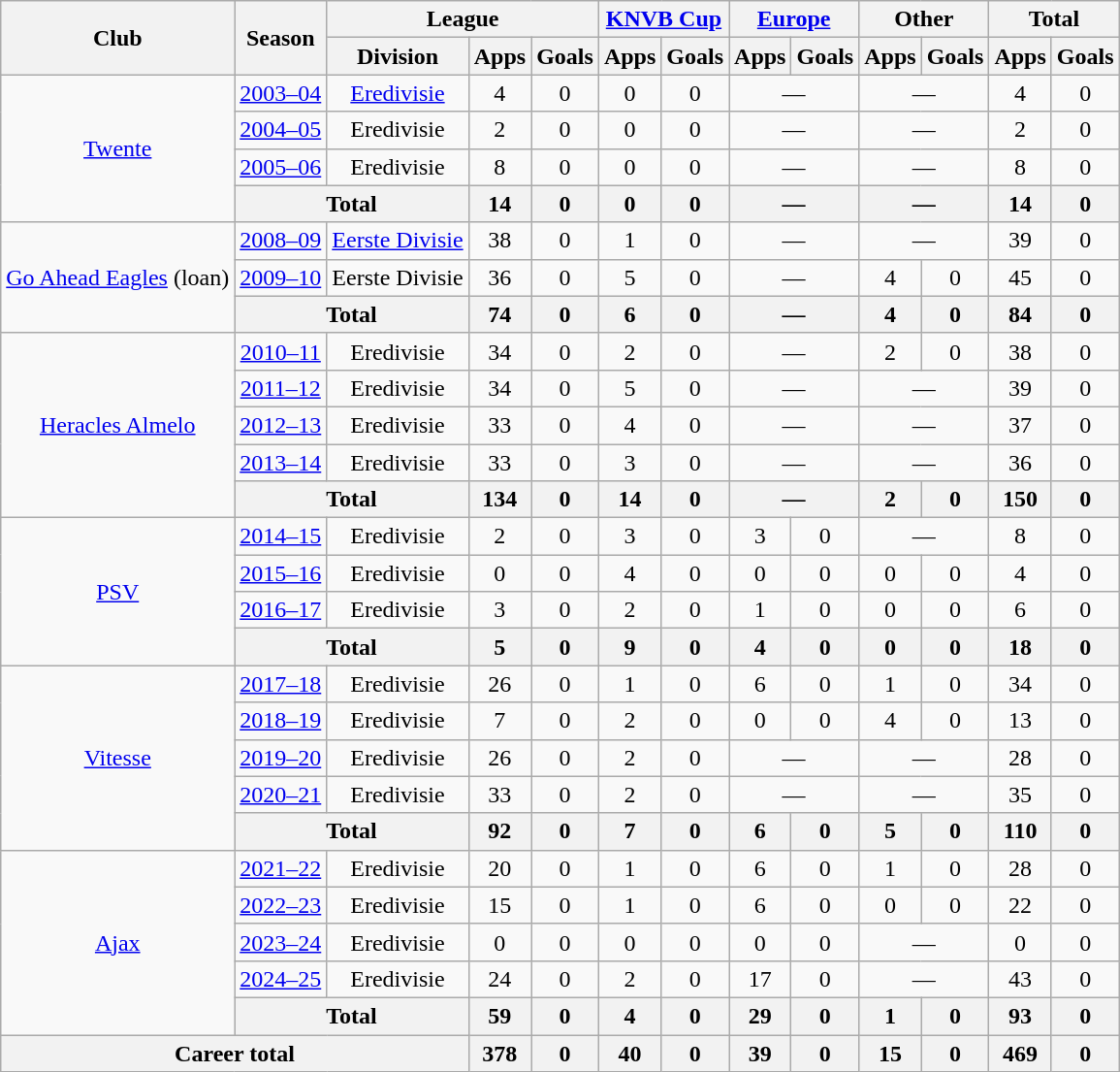<table class="wikitable" style="text-align: center;">
<tr>
<th rowspan="2">Club</th>
<th rowspan="2">Season</th>
<th colspan="3">League</th>
<th colspan="2"><a href='#'>KNVB Cup</a></th>
<th colspan="2"><a href='#'>Europe</a></th>
<th colspan="2">Other</th>
<th colspan="2">Total</th>
</tr>
<tr>
<th>Division</th>
<th>Apps</th>
<th>Goals</th>
<th>Apps</th>
<th>Goals</th>
<th>Apps</th>
<th>Goals</th>
<th>Apps</th>
<th>Goals</th>
<th>Apps</th>
<th>Goals</th>
</tr>
<tr>
<td rowspan="4"><a href='#'>Twente</a></td>
<td><a href='#'>2003–04</a></td>
<td><a href='#'>Eredivisie</a></td>
<td>4</td>
<td>0</td>
<td>0</td>
<td>0</td>
<td colspan="2">—</td>
<td colspan="2">—</td>
<td>4</td>
<td>0</td>
</tr>
<tr>
<td><a href='#'>2004–05</a></td>
<td>Eredivisie</td>
<td>2</td>
<td>0</td>
<td>0</td>
<td>0</td>
<td colspan="2">—</td>
<td colspan="2">—</td>
<td>2</td>
<td>0</td>
</tr>
<tr>
<td><a href='#'>2005–06</a></td>
<td>Eredivisie</td>
<td>8</td>
<td>0</td>
<td>0</td>
<td>0</td>
<td colspan="2">—</td>
<td colspan="2">—</td>
<td>8</td>
<td>0</td>
</tr>
<tr>
<th colspan="2">Total</th>
<th>14</th>
<th>0</th>
<th>0</th>
<th>0</th>
<th colspan="2">—</th>
<th colspan="2">—</th>
<th>14</th>
<th>0</th>
</tr>
<tr>
<td rowspan="3"><a href='#'>Go Ahead Eagles</a> (loan)</td>
<td><a href='#'>2008–09</a></td>
<td><a href='#'>Eerste Divisie</a></td>
<td>38</td>
<td>0</td>
<td>1</td>
<td>0</td>
<td colspan="2">—</td>
<td colspan="2">—</td>
<td>39</td>
<td>0</td>
</tr>
<tr>
<td><a href='#'>2009–10</a></td>
<td>Eerste Divisie</td>
<td>36</td>
<td>0</td>
<td>5</td>
<td>0</td>
<td colspan="2">—</td>
<td>4</td>
<td>0</td>
<td>45</td>
<td>0</td>
</tr>
<tr>
<th colspan="2">Total</th>
<th>74</th>
<th>0</th>
<th>6</th>
<th>0</th>
<th colspan="2">—</th>
<th>4</th>
<th>0</th>
<th>84</th>
<th>0</th>
</tr>
<tr>
<td rowspan="5"><a href='#'>Heracles Almelo</a></td>
<td><a href='#'>2010–11</a></td>
<td>Eredivisie</td>
<td>34</td>
<td>0</td>
<td>2</td>
<td>0</td>
<td colspan="2">—</td>
<td>2</td>
<td>0</td>
<td>38</td>
<td>0</td>
</tr>
<tr>
<td><a href='#'>2011–12</a></td>
<td>Eredivisie</td>
<td>34</td>
<td>0</td>
<td>5</td>
<td>0</td>
<td colspan="2">—</td>
<td colspan="2">—</td>
<td>39</td>
<td>0</td>
</tr>
<tr>
<td><a href='#'>2012–13</a></td>
<td>Eredivisie</td>
<td>33</td>
<td>0</td>
<td>4</td>
<td>0</td>
<td colspan="2">—</td>
<td colspan="2">—</td>
<td>37</td>
<td>0</td>
</tr>
<tr>
<td><a href='#'>2013–14</a></td>
<td>Eredivisie</td>
<td>33</td>
<td>0</td>
<td>3</td>
<td>0</td>
<td colspan="2">—</td>
<td colspan="2">—</td>
<td>36</td>
<td>0</td>
</tr>
<tr>
<th colspan="2">Total</th>
<th>134</th>
<th>0</th>
<th>14</th>
<th>0</th>
<th colspan="2">—</th>
<th>2</th>
<th>0</th>
<th>150</th>
<th>0</th>
</tr>
<tr>
<td rowspan="4"><a href='#'>PSV</a></td>
<td><a href='#'>2014–15</a></td>
<td>Eredivisie</td>
<td>2</td>
<td>0</td>
<td>3</td>
<td>0</td>
<td>3</td>
<td>0</td>
<td colspan="2">—</td>
<td>8</td>
<td>0</td>
</tr>
<tr>
<td><a href='#'>2015–16</a></td>
<td>Eredivisie</td>
<td>0</td>
<td>0</td>
<td>4</td>
<td>0</td>
<td>0</td>
<td>0</td>
<td>0</td>
<td>0</td>
<td>4</td>
<td>0</td>
</tr>
<tr>
<td><a href='#'>2016–17</a></td>
<td>Eredivisie</td>
<td>3</td>
<td>0</td>
<td>2</td>
<td>0</td>
<td>1</td>
<td>0</td>
<td>0</td>
<td>0</td>
<td>6</td>
<td>0</td>
</tr>
<tr>
<th colspan="2">Total</th>
<th>5</th>
<th>0</th>
<th>9</th>
<th>0</th>
<th>4</th>
<th>0</th>
<th>0</th>
<th>0</th>
<th>18</th>
<th>0</th>
</tr>
<tr>
<td rowspan="5"><a href='#'>Vitesse</a></td>
<td><a href='#'>2017–18</a></td>
<td>Eredivisie</td>
<td>26</td>
<td>0</td>
<td>1</td>
<td>0</td>
<td>6</td>
<td>0</td>
<td>1</td>
<td>0</td>
<td>34</td>
<td>0</td>
</tr>
<tr>
<td><a href='#'>2018–19</a></td>
<td>Eredivisie</td>
<td>7</td>
<td>0</td>
<td>2</td>
<td>0</td>
<td>0</td>
<td>0</td>
<td>4</td>
<td>0</td>
<td>13</td>
<td>0</td>
</tr>
<tr>
<td><a href='#'>2019–20</a></td>
<td>Eredivisie</td>
<td>26</td>
<td>0</td>
<td>2</td>
<td>0</td>
<td colspan="2">—</td>
<td colspan="2">—</td>
<td>28</td>
<td>0</td>
</tr>
<tr>
<td><a href='#'>2020–21</a></td>
<td>Eredivisie</td>
<td>33</td>
<td>0</td>
<td>2</td>
<td>0</td>
<td colspan="2">—</td>
<td colspan="2">—</td>
<td>35</td>
<td>0</td>
</tr>
<tr>
<th colspan="2">Total</th>
<th>92</th>
<th>0</th>
<th>7</th>
<th>0</th>
<th>6</th>
<th>0</th>
<th>5</th>
<th>0</th>
<th>110</th>
<th>0</th>
</tr>
<tr>
<td rowspan="5"><a href='#'>Ajax</a></td>
<td><a href='#'>2021–22</a></td>
<td>Eredivisie</td>
<td>20</td>
<td>0</td>
<td>1</td>
<td>0</td>
<td>6</td>
<td>0</td>
<td>1</td>
<td>0</td>
<td>28</td>
<td>0</td>
</tr>
<tr>
<td><a href='#'>2022–23</a></td>
<td>Eredivisie</td>
<td>15</td>
<td>0</td>
<td>1</td>
<td>0</td>
<td>6</td>
<td>0</td>
<td>0</td>
<td>0</td>
<td>22</td>
<td>0</td>
</tr>
<tr>
<td><a href='#'>2023–24</a></td>
<td>Eredivisie</td>
<td>0</td>
<td>0</td>
<td>0</td>
<td>0</td>
<td>0</td>
<td>0</td>
<td colspan="2">—</td>
<td>0</td>
<td>0</td>
</tr>
<tr>
<td><a href='#'>2024–25</a></td>
<td>Eredivisie</td>
<td>24</td>
<td>0</td>
<td>2</td>
<td>0</td>
<td>17</td>
<td>0</td>
<td colspan="2">—</td>
<td>43</td>
<td>0</td>
</tr>
<tr>
<th colspan="2">Total</th>
<th>59</th>
<th>0</th>
<th>4</th>
<th>0</th>
<th>29</th>
<th>0</th>
<th>1</th>
<th>0</th>
<th>93</th>
<th>0</th>
</tr>
<tr>
<th colspan="3">Career total</th>
<th>378</th>
<th>0</th>
<th>40</th>
<th>0</th>
<th>39</th>
<th>0</th>
<th>15</th>
<th>0</th>
<th>469</th>
<th>0</th>
</tr>
</table>
